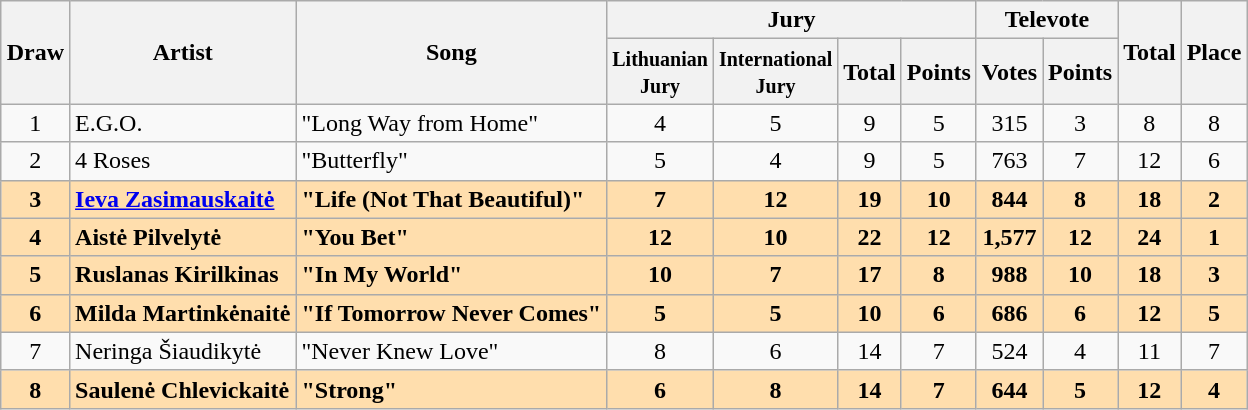<table class="sortable wikitable" style="margin: 1em auto 1em auto; text-align:center;">
<tr>
<th rowspan="2">Draw</th>
<th rowspan="2">Artist</th>
<th rowspan="2">Song</th>
<th colspan="4">Jury</th>
<th colspan="2">Televote</th>
<th rowspan="2">Total</th>
<th rowspan="2">Place</th>
</tr>
<tr>
<th><small>Lithuanian<br>Jury</small></th>
<th><small>International<br>Jury</small></th>
<th>Total</th>
<th>Points</th>
<th>Votes</th>
<th>Points</th>
</tr>
<tr>
<td>1</td>
<td align="left">E.G.O.</td>
<td align="left">"Long Way from Home"</td>
<td>4</td>
<td>5</td>
<td>9</td>
<td>5</td>
<td>315</td>
<td>3</td>
<td>8</td>
<td>8</td>
</tr>
<tr>
<td>2</td>
<td align="left">4 Roses</td>
<td align="left">"Butterfly"</td>
<td>5</td>
<td>4</td>
<td>9</td>
<td>5</td>
<td>763</td>
<td>7</td>
<td>12</td>
<td>6</td>
</tr>
<tr style="font-weight:bold; background:navajowhite;">
<td>3</td>
<td align="left"><a href='#'>Ieva Zasimauskaitė</a></td>
<td align="left">"Life (Not That Beautiful)"</td>
<td>7</td>
<td>12</td>
<td>19</td>
<td>10</td>
<td>844</td>
<td>8</td>
<td>18</td>
<td>2</td>
</tr>
<tr style="font-weight:bold; background:navajowhite;">
<td>4</td>
<td align="left">Aistė Pilvelytė</td>
<td align="left">"You Bet"</td>
<td>12</td>
<td>10</td>
<td>22</td>
<td>12</td>
<td>1,577</td>
<td>12</td>
<td>24</td>
<td>1</td>
</tr>
<tr style="font-weight:bold; background:navajowhite;">
<td>5</td>
<td align="left">Ruslanas Kirilkinas</td>
<td align="left">"In My World"</td>
<td>10</td>
<td>7</td>
<td>17</td>
<td>8</td>
<td>988</td>
<td>10</td>
<td>18</td>
<td>3</td>
</tr>
<tr style="font-weight:bold; background:navajowhite;">
<td>6</td>
<td align="left">Milda Martinkėnaitė</td>
<td align="left">"If Tomorrow Never Comes"</td>
<td>5</td>
<td>5</td>
<td>10</td>
<td>6</td>
<td>686</td>
<td>6</td>
<td>12</td>
<td>5</td>
</tr>
<tr>
<td>7</td>
<td align="left">Neringa Šiaudikytė</td>
<td align="left">"Never Knew Love"</td>
<td>8</td>
<td>6</td>
<td>14</td>
<td>7</td>
<td>524</td>
<td>4</td>
<td>11</td>
<td>7</td>
</tr>
<tr style="font-weight:bold; background:navajowhite;">
<td>8</td>
<td align="left">Saulenė Chlevickaitė</td>
<td align="left">"Strong"</td>
<td>6</td>
<td>8</td>
<td>14</td>
<td>7</td>
<td>644</td>
<td>5</td>
<td>12</td>
<td>4</td>
</tr>
</table>
